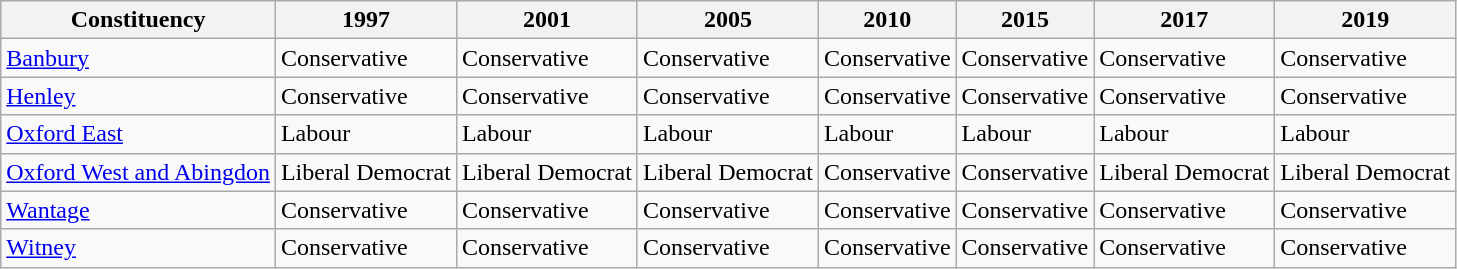<table class="wikitable">
<tr>
<th>Constituency</th>
<th>1997</th>
<th>2001</th>
<th>2005</th>
<th>2010</th>
<th>2015</th>
<th>2017</th>
<th>2019</th>
</tr>
<tr>
<td><a href='#'>Banbury</a></td>
<td bgcolor=>Conservative</td>
<td bgcolor=>Conservative</td>
<td bgcolor=>Conservative</td>
<td bgcolor=>Conservative</td>
<td bgcolor=>Conservative</td>
<td bgcolor=>Conservative</td>
<td bgcolor=>Conservative</td>
</tr>
<tr>
<td><a href='#'>Henley</a></td>
<td bgcolor=>Conservative</td>
<td bgcolor=>Conservative</td>
<td bgcolor=>Conservative</td>
<td bgcolor=>Conservative</td>
<td bgcolor=>Conservative</td>
<td bgcolor=>Conservative</td>
<td bgcolor=>Conservative</td>
</tr>
<tr>
<td><a href='#'>Oxford East</a></td>
<td bgcolor=>Labour</td>
<td bgcolor=>Labour</td>
<td bgcolor=>Labour</td>
<td bgcolor=>Labour</td>
<td bgcolor=>Labour</td>
<td bgcolor=>Labour</td>
<td bgcolor=>Labour</td>
</tr>
<tr>
<td><a href='#'>Oxford West and Abingdon</a></td>
<td bgcolor=>Liberal Democrat</td>
<td bgcolor=>Liberal Democrat</td>
<td bgcolor=>Liberal Democrat</td>
<td bgcolor=>Conservative</td>
<td bgcolor=>Conservative</td>
<td bgcolor=>Liberal Democrat</td>
<td bgcolor=>Liberal Democrat</td>
</tr>
<tr>
<td><a href='#'>Wantage</a></td>
<td bgcolor=>Conservative</td>
<td bgcolor=>Conservative</td>
<td bgcolor=>Conservative</td>
<td bgcolor=>Conservative</td>
<td bgcolor=>Conservative</td>
<td bgcolor=>Conservative</td>
<td bgcolor=>Conservative</td>
</tr>
<tr>
<td><a href='#'>Witney</a></td>
<td bgcolor=>Conservative</td>
<td bgcolor=>Conservative</td>
<td bgcolor=>Conservative</td>
<td bgcolor=>Conservative</td>
<td bgcolor=>Conservative</td>
<td bgcolor=>Conservative</td>
<td bgcolor=>Conservative</td>
</tr>
</table>
